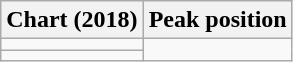<table class="wikitable sortable plainrowheaders">
<tr>
<th>Chart (2018)</th>
<th>Peak position</th>
</tr>
<tr>
<td></td>
</tr>
<tr>
<td></td>
</tr>
</table>
